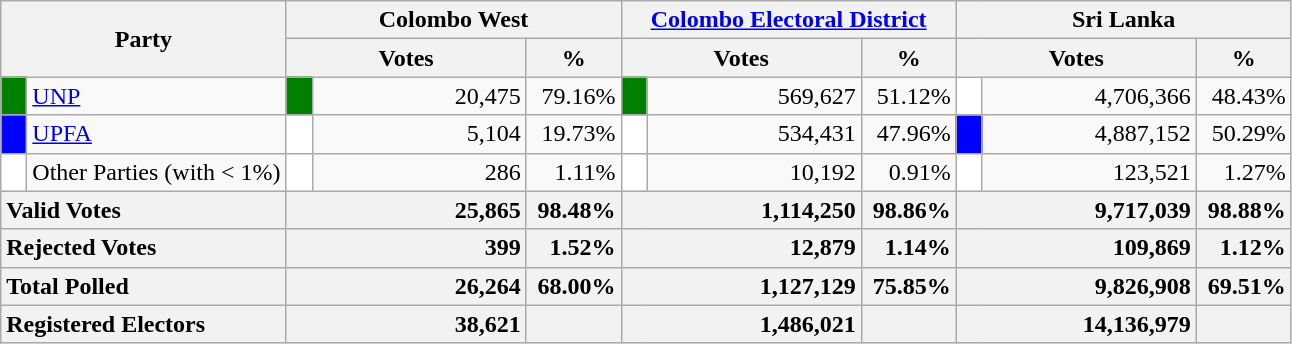<table class="wikitable">
<tr>
<th colspan="2" width="144px"rowspan="2">Party</th>
<th colspan="3" width="216px">Colombo West</th>
<th colspan="3" width="216px"><a href='#'>Colombo Electoral District</a></th>
<th colspan="3" width="216px">Sri Lanka</th>
</tr>
<tr>
<th colspan="2" width="144px">Votes</th>
<th>%</th>
<th colspan="2" width="144px">Votes</th>
<th>%</th>
<th colspan="2" width="144px">Votes</th>
<th>%</th>
</tr>
<tr>
<td style="background-color:green;" width="10px"></td>
<td style="text-align:left;"><a href='#'>UNP</a></td>
<td style="background-color:green;" width="10px"></td>
<td style="text-align:right;">20,475</td>
<td style="text-align:right;">79.16%</td>
<td style="background-color:green;" width="10px"></td>
<td style="text-align:right;">569,627</td>
<td style="text-align:right;">51.12%</td>
<td style="background-color:white;" width="10px"></td>
<td style="text-align:right;">4,706,366</td>
<td style="text-align:right;">48.43%</td>
</tr>
<tr>
<td style="background-color:blue;" width="10px"></td>
<td style="text-align:left;"><a href='#'>UPFA</a></td>
<td style="background-color:white;" width="10px"></td>
<td style="text-align:right;">5,104</td>
<td style="text-align:right;">19.73%</td>
<td style="background-color:white;" width="10px"></td>
<td style="text-align:right;">534,431</td>
<td style="text-align:right;">47.96%</td>
<td style="background-color:blue;" width="10px"></td>
<td style="text-align:right;">4,887,152</td>
<td style="text-align:right;">50.29%</td>
</tr>
<tr>
<td style="background-color:white;" width="10px"></td>
<td style="text-align:left;">Other Parties (with < 1%)</td>
<td style="background-color:white;" width="10px"></td>
<td style="text-align:right;">286</td>
<td style="text-align:right;">1.11%</td>
<td style="background-color:white;" width="10px"></td>
<td style="text-align:right;">10,192</td>
<td style="text-align:right;">0.91%</td>
<td style="background-color:white;" width="10px"></td>
<td style="text-align:right;">123,521</td>
<td style="text-align:right;">1.27%</td>
</tr>
<tr>
<th colspan="2" width="144px"style="text-align:left;">Valid Votes</th>
<th style="text-align:right;"colspan="2" width="144px">25,865</th>
<th style="text-align:right;">98.48%</th>
<th style="text-align:right;"colspan="2" width="144px">1,114,250</th>
<th style="text-align:right;">98.86%</th>
<th style="text-align:right;"colspan="2" width="144px">9,717,039</th>
<th style="text-align:right;">98.88%</th>
</tr>
<tr>
<th colspan="2" width="144px"style="text-align:left;">Rejected Votes</th>
<th style="text-align:right;"colspan="2" width="144px">399</th>
<th style="text-align:right;">1.52%</th>
<th style="text-align:right;"colspan="2" width="144px">12,879</th>
<th style="text-align:right;">1.14%</th>
<th style="text-align:right;"colspan="2" width="144px">109,869</th>
<th style="text-align:right;">1.12%</th>
</tr>
<tr>
<th colspan="2" width="144px"style="text-align:left;">Total Polled</th>
<th style="text-align:right;"colspan="2" width="144px">26,264</th>
<th style="text-align:right;">68.00%</th>
<th style="text-align:right;"colspan="2" width="144px">1,127,129</th>
<th style="text-align:right;">75.85%</th>
<th style="text-align:right;"colspan="2" width="144px">9,826,908</th>
<th style="text-align:right;">69.51%</th>
</tr>
<tr>
<th colspan="2" width="144px"style="text-align:left;">Registered Electors</th>
<th style="text-align:right;"colspan="2" width="144px">38,621</th>
<th></th>
<th style="text-align:right;"colspan="2" width="144px">1,486,021</th>
<th></th>
<th style="text-align:right;"colspan="2" width="144px">14,136,979</th>
<th></th>
</tr>
</table>
